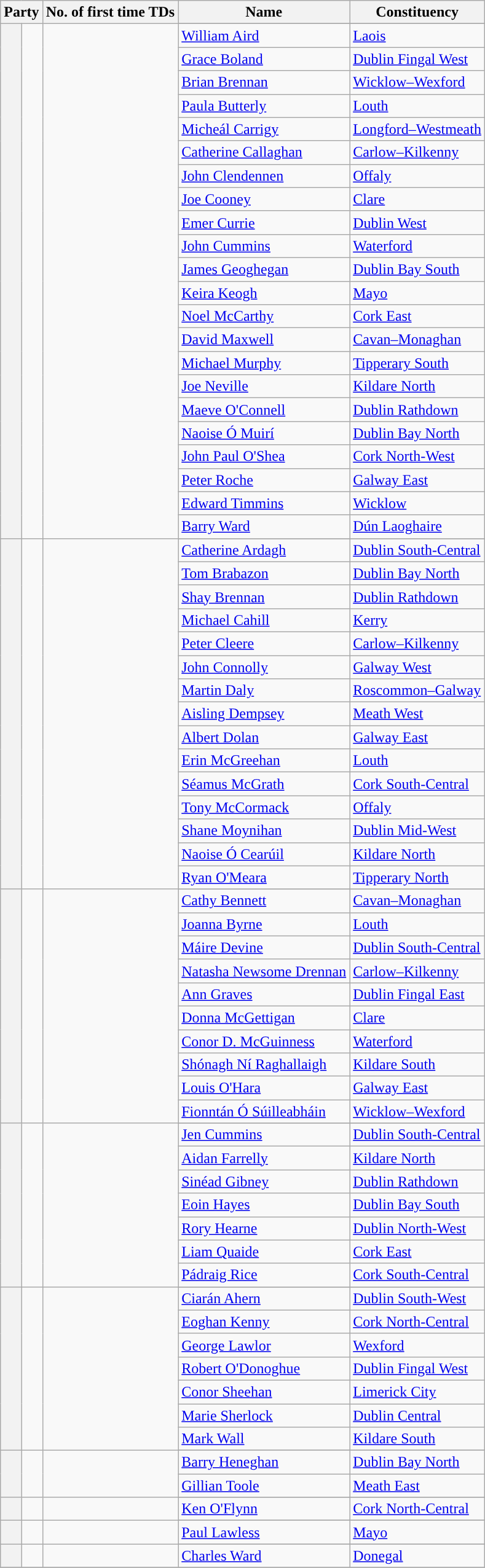<table class="wikitable collapsible" style="font-size: 100%;">
<tr>
<th colspan=2>Party</th>
<th>No. of first time TDs</th>
<th>Name</th>
<th>Constituency</th>
</tr>
<tr>
<th rowspan="23" style="background-color: "></th>
<td rowspan="23"></td>
<td rowspan="23"></td>
</tr>
<tr>
<td data-sort-value="Aird, William"><a href='#'>William Aird</a></td>
<td><a href='#'>Laois</a></td>
</tr>
<tr>
<td data-sort-value="Boland, Grace"><a href='#'>Grace Boland</a></td>
<td><a href='#'>Dublin Fingal West</a></td>
</tr>
<tr>
<td data-sort-value="Brennan, Brian"><a href='#'>Brian Brennan</a></td>
<td><a href='#'>Wicklow–Wexford</a></td>
</tr>
<tr>
<td data-sort-value="Butterly, Paula"><a href='#'>Paula Butterly</a></td>
<td><a href='#'>Louth</a></td>
</tr>
<tr>
<td data-sort-value="Carrigy, Micheal"><a href='#'>Micheál Carrigy</a></td>
<td><a href='#'>Longford–Westmeath</a></td>
</tr>
<tr>
<td data-sort-value="Callaghan, Catherine"><a href='#'>Catherine Callaghan</a></td>
<td><a href='#'>Carlow–Kilkenny</a></td>
</tr>
<tr>
<td data-sort-value="Clendennen, John"><a href='#'>John Clendennen</a></td>
<td><a href='#'>Offaly</a></td>
</tr>
<tr>
<td data-sort-value="Cooney, Joe"><a href='#'>Joe Cooney</a></td>
<td><a href='#'>Clare</a></td>
</tr>
<tr>
<td data-sort-value="Currie, Emer"><a href='#'>Emer Currie</a></td>
<td><a href='#'>Dublin West</a></td>
</tr>
<tr>
<td data-sort-value="Cummins, John"><a href='#'>John Cummins</a></td>
<td><a href='#'>Waterford</a></td>
</tr>
<tr>
<td data-sort-value="Geoghegan, James"><a href='#'>James Geoghegan</a></td>
<td><a href='#'>Dublin Bay South</a></td>
</tr>
<tr>
<td data-sort-value="Keogh, Keira"><a href='#'>Keira Keogh</a></td>
<td><a href='#'>Mayo</a></td>
</tr>
<tr>
<td data-sort-value="McCarthy, Noel "><a href='#'>Noel McCarthy</a></td>
<td><a href='#'>Cork East</a></td>
</tr>
<tr>
<td data-sort-value="Maxwell, David"><a href='#'>David Maxwell</a></td>
<td><a href='#'>Cavan–Monaghan</a></td>
</tr>
<tr>
<td data-sort-value="Murphy, Michael"><a href='#'>Michael Murphy</a></td>
<td><a href='#'>Tipperary South</a></td>
</tr>
<tr>
<td data-sort-value="Neville, Joe"><a href='#'>Joe Neville</a></td>
<td><a href='#'>Kildare North</a></td>
</tr>
<tr>
<td data-sort-value="OConnell, Maeve"><a href='#'>Maeve O'Connell</a></td>
<td><a href='#'>Dublin Rathdown</a></td>
</tr>
<tr>
<td data-sort-value="OMuiri, Naoise"><a href='#'>Naoise Ó Muirí</a></td>
<td><a href='#'>Dublin Bay North</a></td>
</tr>
<tr>
<td data-sort-value="OShea, JohnPaul"><a href='#'>John Paul O'Shea</a></td>
<td><a href='#'>Cork North-West</a></td>
</tr>
<tr>
<td data-sort-value="Roche, Peter"><a href='#'>Peter Roche</a></td>
<td><a href='#'>Galway East</a></td>
</tr>
<tr>
<td data-sort-value="Timmins, Edward"><a href='#'>Edward Timmins</a></td>
<td><a href='#'>Wicklow</a></td>
</tr>
<tr>
<td data-sort-value="Ward, Barry"><a href='#'>Barry Ward</a></td>
<td><a href='#'>Dún Laoghaire</a></td>
</tr>
<tr>
<th rowspan="16" style="background-color: "></th>
<td rowspan="16"></td>
<td rowspan="16"></td>
</tr>
<tr>
<td data-sort-value="Ardagh, Catherine"><a href='#'>Catherine Ardagh</a></td>
<td><a href='#'>Dublin South-Central</a></td>
</tr>
<tr>
<td data-sort-value="Brabazon, Tom"><a href='#'>Tom Brabazon</a></td>
<td><a href='#'>Dublin Bay North</a></td>
</tr>
<tr>
<td data-sort-value="Brennan, Shay"><a href='#'>Shay Brennan</a></td>
<td><a href='#'>Dublin Rathdown</a></td>
</tr>
<tr>
<td data-sort-value="Cahill, Michael"><a href='#'>Michael Cahill</a></td>
<td><a href='#'>Kerry</a></td>
</tr>
<tr>
<td data-sort-value="Cleere, Peter"><a href='#'>Peter Cleere</a></td>
<td><a href='#'>Carlow–Kilkenny</a></td>
</tr>
<tr>
<td data-sort-value="Connolly, John"><a href='#'>John Connolly</a></td>
<td><a href='#'>Galway West</a></td>
</tr>
<tr>
<td data-sort-value="Daly, Martin"><a href='#'>Martin Daly</a></td>
<td><a href='#'>Roscommon–Galway</a></td>
</tr>
<tr>
<td data-sort-value="Dempsey, Aisling"><a href='#'>Aisling Dempsey</a></td>
<td><a href='#'>Meath West</a></td>
</tr>
<tr>
<td data-sort-value="Dolan, Albert"><a href='#'>Albert Dolan</a></td>
<td><a href='#'>Galway East</a></td>
</tr>
<tr>
<td data-sort-value="McGreehan, Erin"><a href='#'>Erin McGreehan</a></td>
<td><a href='#'>Louth</a></td>
</tr>
<tr>
<td data-sort-value="McGrath, Seamus"><a href='#'>Séamus McGrath</a></td>
<td><a href='#'>Cork South-Central</a></td>
</tr>
<tr>
<td data-sort-value="McCormack, Tony"><a href='#'>Tony McCormack</a></td>
<td><a href='#'>Offaly</a></td>
</tr>
<tr>
<td data-sort-value="Moynihan, Shane"><a href='#'>Shane Moynihan</a></td>
<td><a href='#'>Dublin Mid-West</a></td>
</tr>
<tr>
<td data-sort-value="OCearuil, Naoise"><a href='#'>Naoise Ó Cearúil</a></td>
<td><a href='#'>Kildare North</a></td>
</tr>
<tr>
<td data-sort-value="OMeara, Ryan"><a href='#'>Ryan O'Meara</a></td>
<td><a href='#'>Tipperary North</a></td>
</tr>
<tr>
<th rowspan="11" style="background-color: "></th>
<td rowspan="11"></td>
<td rowspan="11"></td>
</tr>
<tr>
<td data-sort-value="Bennett, Cathy"><a href='#'>Cathy Bennett</a></td>
<td><a href='#'>Cavan–Monaghan</a></td>
</tr>
<tr>
<td data-sort-value="Byrne, Joanna"><a href='#'>Joanna Byrne</a></td>
<td><a href='#'>Louth</a></td>
</tr>
<tr>
<td data-sort-value="Devine, Maire"><a href='#'>Máire Devine</a></td>
<td><a href='#'>Dublin South-Central</a></td>
</tr>
<tr>
<td data-sort-value="Newsome Drennan, Natasha"><a href='#'>Natasha Newsome Drennan</a></td>
<td><a href='#'>Carlow–Kilkenny</a></td>
</tr>
<tr>
<td data-sort-value="Graves, Ann"><a href='#'>Ann Graves</a></td>
<td><a href='#'>Dublin Fingal East</a></td>
</tr>
<tr>
<td data-sort-value="McGettigan, Donna"><a href='#'>Donna McGettigan</a></td>
<td><a href='#'>Clare</a></td>
</tr>
<tr>
<td data-sort-value="McGuinness, Conor"><a href='#'>Conor D. McGuinness</a></td>
<td><a href='#'>Waterford</a></td>
</tr>
<tr>
<td data-sort-value="NiRaghallaigh, Shonagh"><a href='#'>Shónagh Ní Raghallaigh</a></td>
<td><a href='#'>Kildare South</a></td>
</tr>
<tr>
<td data-sort-value="OHara, Louis"><a href='#'>Louis O'Hara</a></td>
<td><a href='#'>Galway East</a></td>
</tr>
<tr>
<td data-sort-value="OSuilleabhain, Fionntan"><a href='#'>Fionntán Ó Súilleabháin</a></td>
<td><a href='#'>Wicklow–Wexford</a></td>
</tr>
<tr>
<th rowspan="8" style="background-color: "></th>
<td rowspan="8"></td>
<td rowspan="8"></td>
</tr>
<tr>
<td data-sort-value="Cummins, Jen"><a href='#'>Jen Cummins</a></td>
<td><a href='#'>Dublin South-Central</a></td>
</tr>
<tr>
<td data-sort-value="Farrelly, Aidan"><a href='#'>Aidan Farrelly</a></td>
<td><a href='#'>Kildare North</a></td>
</tr>
<tr>
<td data-sort-value="Gibney, Sinead"><a href='#'>Sinéad Gibney</a></td>
<td><a href='#'>Dublin Rathdown</a></td>
</tr>
<tr>
<td data-sort-value="Hayes, Eoin"><a href='#'>Eoin Hayes</a></td>
<td><a href='#'>Dublin Bay South</a></td>
</tr>
<tr>
<td data-sort-value="Hearne, Rory"><a href='#'>Rory Hearne</a></td>
<td><a href='#'>Dublin North-West</a></td>
</tr>
<tr>
<td data-sort-value="Quaide, Liam"><a href='#'>Liam Quaide</a></td>
<td><a href='#'>Cork East</a></td>
</tr>
<tr>
<td data-sort-value="Rice, Padraig"><a href='#'>Pádraig Rice</a></td>
<td><a href='#'>Cork South-Central</a></td>
</tr>
<tr>
<th rowspan="8" style="background-color: "></th>
<td rowspan="8"></td>
<td rowspan="8"></td>
</tr>
<tr>
<td data-sort-value="Ahern, Ciaran"><a href='#'>Ciarán Ahern</a></td>
<td><a href='#'>Dublin South-West</a></td>
</tr>
<tr>
<td data-sort-value="Kenny, Eoghan"><a href='#'>Eoghan Kenny</a></td>
<td><a href='#'>Cork North-Central</a></td>
</tr>
<tr>
<td data-sort-value="Lawlor, George"><a href='#'>George Lawlor</a></td>
<td><a href='#'>Wexford</a></td>
</tr>
<tr>
<td data-sort-value="ODonoghue, Robert"><a href='#'>Robert O'Donoghue</a></td>
<td><a href='#'>Dublin Fingal West</a></td>
</tr>
<tr>
<td data-sort-value="Sheehan, Conor"><a href='#'>Conor Sheehan</a></td>
<td><a href='#'>Limerick City</a></td>
</tr>
<tr>
<td data-sort-value="Sherlock, Marie"><a href='#'>Marie Sherlock</a></td>
<td><a href='#'>Dublin Central</a></td>
</tr>
<tr>
<td data-sort-value="Wall, Mark"><a href='#'>Mark Wall</a></td>
<td><a href='#'>Kildare South</a></td>
</tr>
<tr>
<th rowspan="3" style="background-color: "></th>
<td rowspan="3"></td>
<td rowspan="3"></td>
</tr>
<tr>
<td data-sort-value="Heneghan, Barry"><a href='#'>Barry Heneghan</a></td>
<td><a href='#'>Dublin Bay North</a></td>
</tr>
<tr>
<td data-sort-value="Toole, Gillian"><a href='#'>Gillian Toole</a></td>
<td><a href='#'>Meath East</a></td>
</tr>
<tr>
<th rowspan="2" style="background-color: "></th>
<td rowspan="2"></td>
<td rowspan="2"></td>
</tr>
<tr>
<td data-sort-value="OFlynn, Ken"><a href='#'>Ken O'Flynn</a></td>
<td><a href='#'>Cork North-Central</a></td>
</tr>
<tr>
<th rowspan="2" style="background-color: "></th>
<td rowspan="2"></td>
<td rowspan="2"></td>
</tr>
<tr>
<td data-sort-value="Lawless, Paul"><a href='#'>Paul Lawless</a></td>
<td><a href='#'>Mayo</a></td>
</tr>
<tr>
<th rowspan="2" style="background-color: "></th>
<td rowspan="2"></td>
<td rowspan="2"></td>
</tr>
<tr>
<td data-sort-value="Ward, Charles"><a href='#'>Charles Ward</a></td>
<td><a href='#'>Donegal</a></td>
</tr>
<tr>
</tr>
</table>
